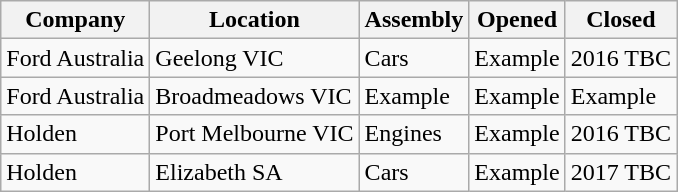<table class="wikitable sortable">
<tr>
<th>Company</th>
<th>Location</th>
<th>Assembly</th>
<th>Opened</th>
<th>Closed</th>
</tr>
<tr>
<td>Ford Australia</td>
<td>Geelong VIC</td>
<td>Cars</td>
<td>Example</td>
<td>2016 TBC</td>
</tr>
<tr>
<td>Ford Australia</td>
<td>Broadmeadows VIC</td>
<td>Example</td>
<td>Example</td>
<td>Example</td>
</tr>
<tr>
<td>Holden</td>
<td>Port Melbourne VIC</td>
<td>Engines</td>
<td>Example</td>
<td>2016 TBC</td>
</tr>
<tr>
<td>Holden</td>
<td>Elizabeth SA</td>
<td>Cars</td>
<td>Example</td>
<td>2017 TBC</td>
</tr>
</table>
